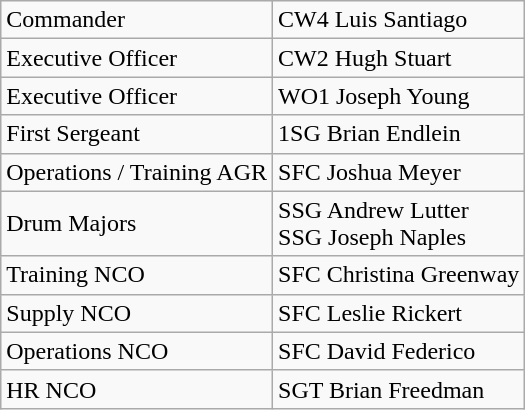<table class="wikitable">
<tr>
<td>Commander</td>
<td>CW4 Luis Santiago</td>
</tr>
<tr>
<td>Executive Officer</td>
<td>CW2 Hugh Stuart</td>
</tr>
<tr>
<td>Executive Officer</td>
<td>WO1 Joseph Young</td>
</tr>
<tr>
<td>First Sergeant</td>
<td>1SG Brian Endlein</td>
</tr>
<tr>
<td>Operations / Training AGR</td>
<td>SFC Joshua Meyer</td>
</tr>
<tr>
<td>Drum Majors</td>
<td>SSG Andrew Lutter<br>SSG Joseph Naples</td>
</tr>
<tr>
<td>Training NCO</td>
<td>SFC Christina Greenway</td>
</tr>
<tr>
<td>Supply NCO</td>
<td>SFC Leslie Rickert</td>
</tr>
<tr>
<td>Operations NCO</td>
<td>SFC David Federico</td>
</tr>
<tr>
<td>HR NCO</td>
<td>SGT Brian Freedman</td>
</tr>
</table>
